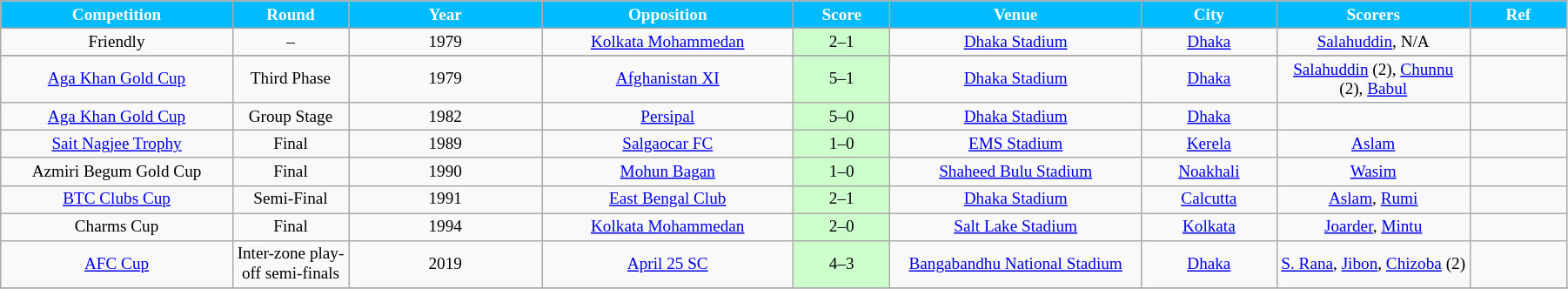<table class="wikitable" style="font-size:80%; width:95%; text-align:center">
<tr>
<th width="12%" style="background:#00bbff; color:white; text-align:center;">Competition</th>
<th width="6%" style="background:#00bbff; color:white; text-align:center;">Round</th>
<th width="10%" style="background:#00bbff; color:white; text-align:center;">Year</th>
<th width="13%" style="background:#00bbff; color:white; text-align:center;">Opposition</th>
<th width="5%" style="background:#00bbff; color:white; text-align:center;">Score</th>
<th width="13%" style="background:#00bbff; color:white; text-align:center;">Venue</th>
<th width="7%" style="background:#00bbff; color:white; text-align:center;">City</th>
<th width="10%" style="background:#00bbff; color:white; text-align:center;">Scorers</th>
<th width="5%" style="background:#00bbff; color:white; text-align:center;">Ref</th>
</tr>
<tr>
<td>Friendly</td>
<td>–</td>
<td>1979<br><td> <a href='#'>Kolkata Mohammedan</a></td>
<td style="text-align:center; background:#CCFFCC;">2–1</td>
<td><a href='#'>Dhaka Stadium</a></td>
<td><a href='#'>Dhaka</a></td>
<td><a href='#'>Salahuddin</a>, N/A</td>
<td></td>
</tr>
<tr>
</tr>
<tr>
<td><a href='#'>Aga Khan Gold Cup</a></td>
<td>Third Phase</td>
<td>1979<br><td> <a href='#'>Afghanistan XI</a></td>
<td style="text-align:center; background:#CCFFCC;">5–1</td>
<td><a href='#'>Dhaka Stadium</a></td>
<td><a href='#'>Dhaka</a></td>
<td><a href='#'>Salahuddin</a> (2), <a href='#'>Chunnu</a> (2), <a href='#'>Babul</a></td>
<td></td>
</tr>
<tr>
<td><a href='#'>Aga Khan Gold Cup</a></td>
<td>Group Stage</td>
<td>1982<br><td> <a href='#'>Persipal</a></td>
<td style="text-align:center; background:#CCFFCC;">5–0</td>
<td><a href='#'>Dhaka Stadium</a></td>
<td><a href='#'>Dhaka</a></td>
<td></td>
<td></td>
</tr>
<tr>
<td><a href='#'>Sait Nagjee Trophy</a></td>
<td>Final</td>
<td>1989<br><td> <a href='#'>Salgaocar FC</a></td>
<td style="text-align:center; background:#CCFFCC;">1–0</td>
<td><a href='#'>EMS Stadium</a></td>
<td><a href='#'>Kerela</a></td>
<td><a href='#'>Aslam</a></td>
<td></td>
</tr>
<tr>
<td>Azmiri Begum Gold Cup</td>
<td>Final</td>
<td>1990<br><td> <a href='#'>Mohun Bagan</a></td>
<td style="text-align:center; background:#CCFFCC;">1–0</td>
<td><a href='#'>Shaheed Bulu Stadium</a></td>
<td><a href='#'>Noakhali</a></td>
<td><a href='#'>Wasim</a></td>
<td></td>
</tr>
<tr>
<td><a href='#'>BTC Clubs Cup</a></td>
<td>Semi-Final</td>
<td>1991<br><td> <a href='#'>East Bengal Club</a></td>
<td style="text-align:center; background:#CCFFCC;">2–1</td>
<td><a href='#'>Dhaka Stadium</a></td>
<td><a href='#'>Calcutta</a></td>
<td><a href='#'>Aslam</a>, <a href='#'>Rumi</a></td>
<td></td>
</tr>
<tr>
<td>Charms Cup</td>
<td>Final</td>
<td>1994<br><td> <a href='#'>Kolkata Mohammedan</a></td>
<td style="text-align:center; background:#CCFFCC;">2–0</td>
<td><a href='#'>Salt Lake Stadium</a></td>
<td><a href='#'>Kolkata</a></td>
<td><a href='#'>Joarder</a>, <a href='#'>Mintu</a></td>
<td></td>
</tr>
<tr>
<td><a href='#'>AFC Cup</a></td>
<td>Inter-zone play-off semi-finals</td>
<td>2019<br><td> <a href='#'>April 25 SC</a></td>
<td style="text-align:center; background:#CCFFCC;">4–3</td>
<td><a href='#'>Bangabandhu National Stadium</a></td>
<td><a href='#'>Dhaka</a></td>
<td><a href='#'>S. Rana</a>, <a href='#'>Jibon</a>, <a href='#'>Chizoba</a> (2)</td>
<td></td>
</tr>
<tr>
</tr>
</table>
